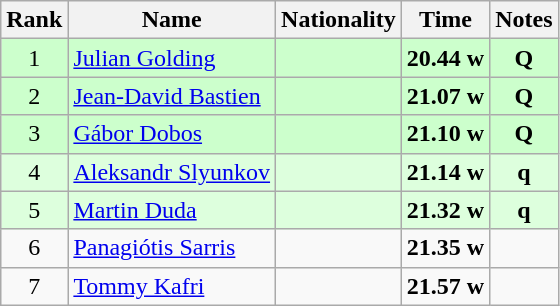<table class="wikitable sortable" style="text-align:center">
<tr>
<th>Rank</th>
<th>Name</th>
<th>Nationality</th>
<th>Time</th>
<th>Notes</th>
</tr>
<tr bgcolor=ccffcc>
<td>1</td>
<td align=left><a href='#'>Julian Golding</a></td>
<td align=left></td>
<td><strong>20.44</strong> <strong>w</strong></td>
<td><strong>Q</strong></td>
</tr>
<tr bgcolor=ccffcc>
<td>2</td>
<td align=left><a href='#'>Jean-David Bastien</a></td>
<td align=left></td>
<td><strong>21.07</strong> <strong>w</strong></td>
<td><strong>Q</strong></td>
</tr>
<tr bgcolor=ccffcc>
<td>3</td>
<td align=left><a href='#'>Gábor Dobos</a></td>
<td align=left></td>
<td><strong>21.10</strong> <strong>w</strong></td>
<td><strong>Q</strong></td>
</tr>
<tr bgcolor=ddffdd>
<td>4</td>
<td align=left><a href='#'>Aleksandr Slyunkov</a></td>
<td align=left></td>
<td><strong>21.14</strong> <strong>w</strong></td>
<td><strong>q</strong></td>
</tr>
<tr bgcolor=ddffdd>
<td>5</td>
<td align=left><a href='#'>Martin Duda</a></td>
<td align=left></td>
<td><strong>21.32</strong> <strong>w</strong></td>
<td><strong>q</strong></td>
</tr>
<tr>
<td>6</td>
<td align=left><a href='#'>Panagiótis Sarris</a></td>
<td align=left></td>
<td><strong>21.35</strong> <strong>w</strong></td>
<td></td>
</tr>
<tr>
<td>7</td>
<td align=left><a href='#'>Tommy Kafri</a></td>
<td align=left></td>
<td><strong>21.57</strong> <strong>w</strong></td>
<td></td>
</tr>
</table>
